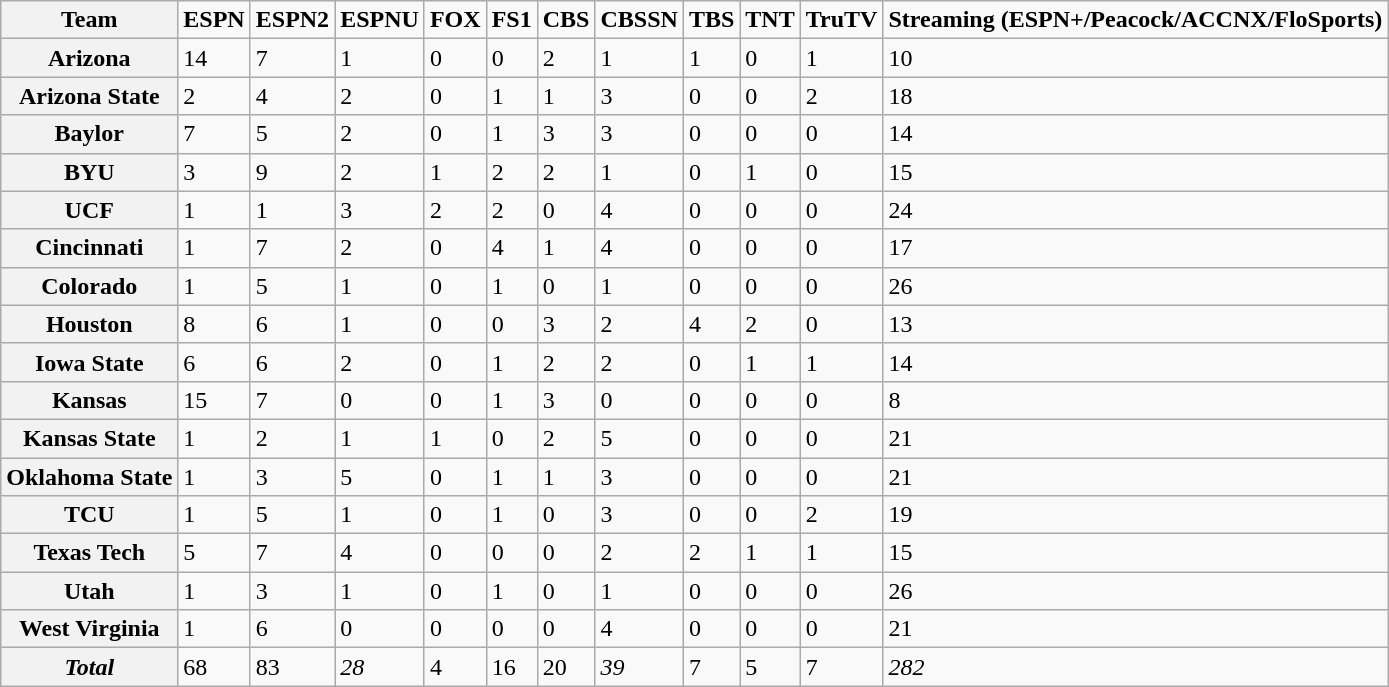<table class="wikitable">
<tr>
<th>Team</th>
<td><strong>ESPN</strong></td>
<td><strong>ESPN2</strong></td>
<td><strong>ESPNU</strong></td>
<td><strong>FOX</strong></td>
<td><strong>FS1</strong></td>
<td><strong>CBS</strong></td>
<td><strong>CBSSN</strong></td>
<td><strong>TBS</strong></td>
<td><strong>TNT</strong></td>
<td><strong>TruTV</strong></td>
<td><strong>Streaming (ESPN+/Peacock/ACCNX/FloSports)</strong></td>
</tr>
<tr>
<th><strong>Arizona</strong></th>
<td>14</td>
<td>7</td>
<td>1</td>
<td>0</td>
<td>0</td>
<td>2</td>
<td>1</td>
<td>1</td>
<td>0</td>
<td>1</td>
<td>10</td>
</tr>
<tr>
<th><strong>Arizona State</strong></th>
<td>2</td>
<td>4</td>
<td>2</td>
<td>0</td>
<td>1</td>
<td>1</td>
<td>3</td>
<td>0</td>
<td>0</td>
<td>2</td>
<td>18</td>
</tr>
<tr>
<th><strong>Baylor</strong></th>
<td>7</td>
<td>5</td>
<td>2</td>
<td>0</td>
<td>1</td>
<td>3</td>
<td>3</td>
<td>0</td>
<td>0</td>
<td>0</td>
<td>14</td>
</tr>
<tr>
<th><strong>BYU</strong></th>
<td>3</td>
<td>9</td>
<td>2</td>
<td>1</td>
<td>2</td>
<td>2</td>
<td>1</td>
<td>0</td>
<td>1</td>
<td>0</td>
<td>15</td>
</tr>
<tr>
<th><strong>UCF</strong></th>
<td>1</td>
<td>1</td>
<td>3</td>
<td>2</td>
<td>2</td>
<td>0</td>
<td>4</td>
<td>0</td>
<td>0</td>
<td>0</td>
<td>24</td>
</tr>
<tr>
<th><strong>Cincinnati</strong></th>
<td>1</td>
<td>7</td>
<td>2</td>
<td>0</td>
<td>4</td>
<td>1</td>
<td>4</td>
<td>0</td>
<td>0</td>
<td>0</td>
<td>17</td>
</tr>
<tr>
<th><strong>Colorado</strong></th>
<td>1</td>
<td>5</td>
<td>1</td>
<td>0</td>
<td>1</td>
<td>0</td>
<td>1</td>
<td>0</td>
<td>0</td>
<td>0</td>
<td>26</td>
</tr>
<tr>
<th><strong>Houston</strong></th>
<td>8</td>
<td>6</td>
<td>1</td>
<td>0</td>
<td>0</td>
<td>3</td>
<td>2</td>
<td>4</td>
<td>2</td>
<td>0</td>
<td>13</td>
</tr>
<tr>
<th><strong>Iowa State</strong></th>
<td>6</td>
<td>6</td>
<td>2</td>
<td>0</td>
<td>1</td>
<td>2</td>
<td>2</td>
<td>0</td>
<td>1</td>
<td>1</td>
<td>14</td>
</tr>
<tr>
<th><strong>Kansas</strong></th>
<td>15</td>
<td>7</td>
<td>0</td>
<td>0</td>
<td>1</td>
<td>3</td>
<td>0</td>
<td>0</td>
<td>0</td>
<td>0</td>
<td>8</td>
</tr>
<tr>
<th><strong>Kansas State</strong></th>
<td>1</td>
<td>2</td>
<td>1</td>
<td>1</td>
<td>0</td>
<td>2</td>
<td>5</td>
<td>0</td>
<td>0</td>
<td>0</td>
<td>21</td>
</tr>
<tr>
<th><strong>Oklahoma State</strong></th>
<td>1</td>
<td>3</td>
<td>5</td>
<td>0</td>
<td>1</td>
<td>1</td>
<td>3</td>
<td>0</td>
<td>0</td>
<td>0</td>
<td>21</td>
</tr>
<tr>
<th><strong>TCU</strong></th>
<td>1</td>
<td>5</td>
<td>1</td>
<td>0</td>
<td>1</td>
<td>0</td>
<td>3</td>
<td>0</td>
<td>0</td>
<td>2</td>
<td>19</td>
</tr>
<tr>
<th><strong>Texas Tech</strong></th>
<td>5</td>
<td>7</td>
<td>4</td>
<td>0</td>
<td>0</td>
<td>0</td>
<td>2</td>
<td>2</td>
<td>1</td>
<td>1</td>
<td>15</td>
</tr>
<tr>
<th><strong>Utah</strong></th>
<td>1</td>
<td>3</td>
<td>1</td>
<td>0</td>
<td>1</td>
<td>0</td>
<td>1</td>
<td>0</td>
<td>0</td>
<td>0</td>
<td>26</td>
</tr>
<tr>
<th><strong>West Virginia</strong></th>
<td>1</td>
<td>6</td>
<td>0</td>
<td>0</td>
<td>0</td>
<td>0</td>
<td>4</td>
<td>0</td>
<td>0</td>
<td>0</td>
<td>21</td>
</tr>
<tr>
<th><em>Total</em></th>
<td>68</td>
<td>83</td>
<td><em>28</em></td>
<td>4</td>
<td>16</td>
<td>20</td>
<td><em>39</em></td>
<td>7</td>
<td>5</td>
<td>7</td>
<td><em>282</em></td>
</tr>
</table>
